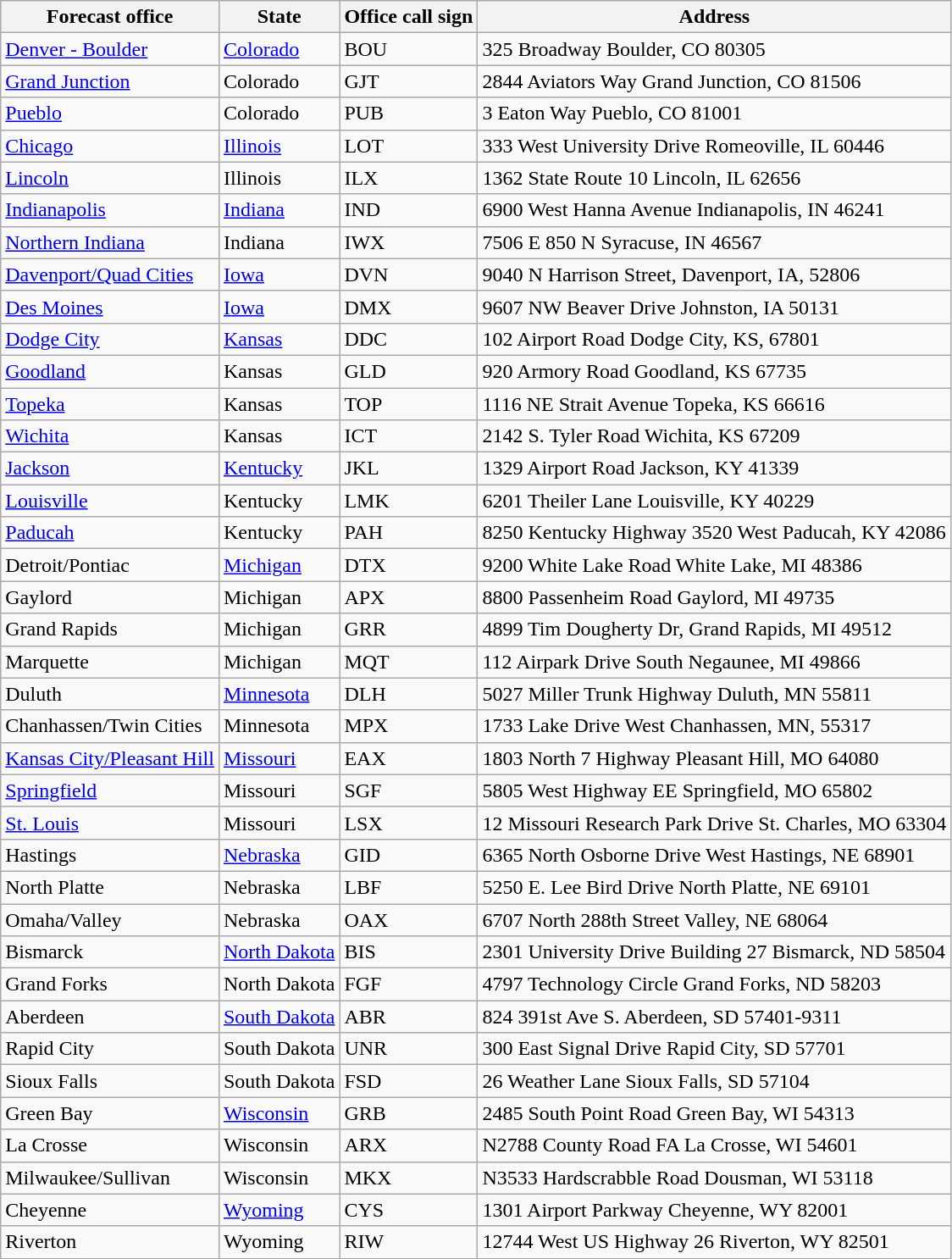<table class="wikitable sortable">
<tr>
<th>Forecast office</th>
<th>State</th>
<th>Office call sign</th>
<th>Address</th>
</tr>
<tr>
<td><a href='#'>Denver - Boulder</a></td>
<td><a href='#'>Colorado</a></td>
<td>BOU</td>
<td>325 Broadway Boulder, CO 80305</td>
</tr>
<tr>
<td><a href='#'>Grand Junction</a></td>
<td>Colorado</td>
<td>GJT</td>
<td>2844 Aviators Way Grand Junction, CO 81506</td>
</tr>
<tr>
<td><a href='#'>Pueblo</a></td>
<td>Colorado</td>
<td>PUB</td>
<td>3 Eaton Way Pueblo, CO 81001</td>
</tr>
<tr>
<td><a href='#'>Chicago</a></td>
<td><a href='#'>Illinois</a></td>
<td>LOT</td>
<td>333 West University Drive Romeoville, IL 60446</td>
</tr>
<tr>
<td><a href='#'>Lincoln</a></td>
<td>Illinois</td>
<td>ILX</td>
<td>1362 State Route 10 Lincoln, IL 62656</td>
</tr>
<tr>
<td><a href='#'>Indianapolis</a></td>
<td><a href='#'>Indiana</a></td>
<td>IND</td>
<td>6900 West Hanna Avenue Indianapolis, IN 46241</td>
</tr>
<tr>
<td><a href='#'>Northern Indiana</a></td>
<td>Indiana</td>
<td>IWX</td>
<td>7506 E 850 N Syracuse, IN 46567</td>
</tr>
<tr>
<td><a href='#'>Davenport/Quad Cities</a></td>
<td><a href='#'>Iowa</a></td>
<td>DVN</td>
<td>9040 N Harrison Street, Davenport, IA, 52806</td>
</tr>
<tr>
<td><a href='#'>Des Moines</a></td>
<td><a href='#'>Iowa</a></td>
<td>DMX</td>
<td>9607 NW Beaver Drive Johnston, IA 50131</td>
</tr>
<tr>
<td><a href='#'>Dodge City</a></td>
<td><a href='#'>Kansas</a></td>
<td>DDC</td>
<td>102 Airport Road Dodge City, KS, 67801</td>
</tr>
<tr>
<td><a href='#'>Goodland</a></td>
<td>Kansas</td>
<td>GLD</td>
<td>920 Armory Road Goodland, KS 67735</td>
</tr>
<tr>
<td><a href='#'>Topeka</a></td>
<td>Kansas</td>
<td>TOP</td>
<td>1116 NE Strait Avenue Topeka, KS 66616</td>
</tr>
<tr>
<td><a href='#'>Wichita</a></td>
<td>Kansas</td>
<td>ICT</td>
<td>2142 S. Tyler Road Wichita, KS 67209</td>
</tr>
<tr>
<td><a href='#'>Jackson</a></td>
<td><a href='#'>Kentucky</a></td>
<td>JKL</td>
<td>1329 Airport Road Jackson, KY 41339</td>
</tr>
<tr>
<td><a href='#'>Louisville</a></td>
<td>Kentucky</td>
<td>LMK</td>
<td>6201 Theiler Lane Louisville, KY 40229</td>
</tr>
<tr>
<td><a href='#'>Paducah</a></td>
<td>Kentucky</td>
<td>PAH</td>
<td>8250 Kentucky Highway 3520 West Paducah, KY 42086</td>
</tr>
<tr>
<td>Detroit/Pontiac</td>
<td><a href='#'>Michigan</a></td>
<td>DTX</td>
<td>9200 White Lake Road White Lake, MI 48386</td>
</tr>
<tr>
<td>Gaylord</td>
<td>Michigan</td>
<td>APX</td>
<td>8800 Passenheim Road Gaylord, MI 49735</td>
</tr>
<tr>
<td>Grand Rapids</td>
<td>Michigan</td>
<td>GRR</td>
<td>4899 Tim Dougherty Dr, Grand Rapids, MI 49512</td>
</tr>
<tr>
<td>Marquette</td>
<td>Michigan</td>
<td>MQT</td>
<td>112 Airpark Drive South Negaunee, MI 49866</td>
</tr>
<tr>
<td>Duluth</td>
<td><a href='#'>Minnesota</a></td>
<td>DLH</td>
<td>5027 Miller Trunk Highway Duluth, MN 55811</td>
</tr>
<tr>
<td>Chanhassen/Twin Cities</td>
<td>Minnesota</td>
<td>MPX</td>
<td>1733 Lake Drive West Chanhassen, MN, 55317</td>
</tr>
<tr>
<td><a href='#'>Kansas City/Pleasant Hill</a></td>
<td><a href='#'>Missouri</a></td>
<td>EAX</td>
<td>1803 North 7 Highway Pleasant Hill, MO 64080</td>
</tr>
<tr>
<td><a href='#'>Springfield</a></td>
<td>Missouri</td>
<td>SGF</td>
<td>5805 West Highway EE Springfield, MO 65802</td>
</tr>
<tr>
<td><a href='#'>St. Louis</a></td>
<td>Missouri</td>
<td>LSX</td>
<td>12 Missouri Research Park Drive St. Charles, MO 63304</td>
</tr>
<tr>
<td>Hastings</td>
<td><a href='#'>Nebraska</a></td>
<td>GID</td>
<td>6365 North Osborne Drive West Hastings, NE 68901</td>
</tr>
<tr>
<td>North Platte</td>
<td>Nebraska</td>
<td>LBF</td>
<td>5250 E. Lee Bird Drive North Platte, NE 69101</td>
</tr>
<tr>
<td>Omaha/Valley</td>
<td>Nebraska</td>
<td>OAX</td>
<td>6707 North 288th Street Valley, NE 68064</td>
</tr>
<tr>
<td>Bismarck</td>
<td><a href='#'>North Dakota</a></td>
<td>BIS</td>
<td>2301 University Drive Building 27 Bismarck, ND 58504</td>
</tr>
<tr>
<td>Grand Forks</td>
<td>North Dakota</td>
<td>FGF</td>
<td>4797 Technology Circle Grand Forks, ND 58203</td>
</tr>
<tr>
<td>Aberdeen</td>
<td><a href='#'>South Dakota</a></td>
<td>ABR</td>
<td>824 391st Ave S. Aberdeen, SD 57401-9311</td>
</tr>
<tr>
<td>Rapid City</td>
<td>South Dakota</td>
<td>UNR</td>
<td>300 East Signal Drive Rapid City, SD 57701</td>
</tr>
<tr>
<td>Sioux Falls</td>
<td>South Dakota</td>
<td>FSD</td>
<td>26 Weather Lane Sioux Falls, SD 57104</td>
</tr>
<tr>
<td>Green Bay</td>
<td><a href='#'>Wisconsin</a></td>
<td>GRB</td>
<td>2485 South Point Road Green Bay, WI 54313</td>
</tr>
<tr>
<td>La Crosse</td>
<td>Wisconsin</td>
<td>ARX</td>
<td>N2788 County Road FA La Crosse, WI 54601</td>
</tr>
<tr>
<td>Milwaukee/Sullivan</td>
<td>Wisconsin</td>
<td>MKX</td>
<td>N3533 Hardscrabble Road Dousman, WI 53118</td>
</tr>
<tr>
<td>Cheyenne</td>
<td><a href='#'>Wyoming</a></td>
<td>CYS</td>
<td>1301 Airport Parkway Cheyenne, WY 82001</td>
</tr>
<tr>
<td>Riverton</td>
<td>Wyoming</td>
<td>RIW</td>
<td>12744 West US Highway 26 Riverton, WY 82501</td>
</tr>
</table>
